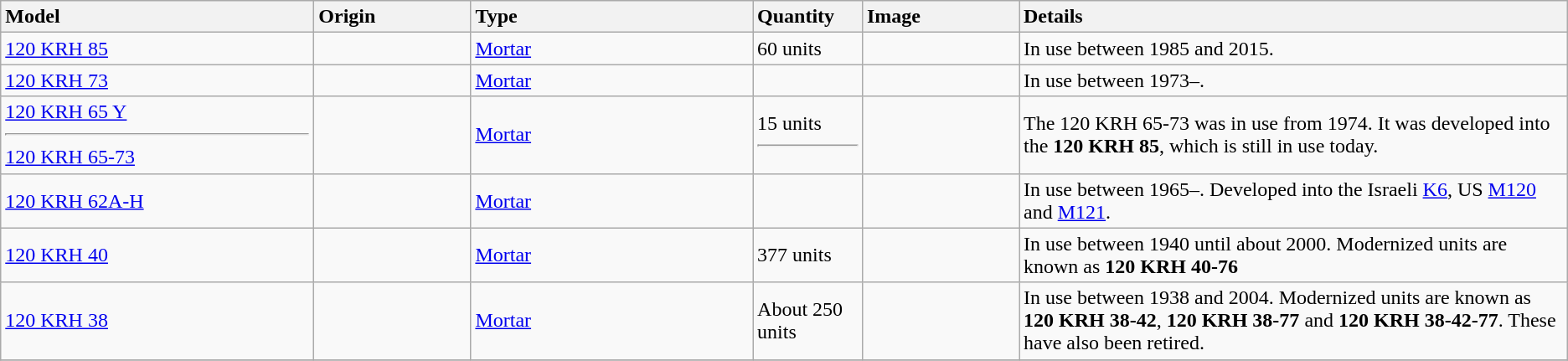<table class="wikitable sortable">
<tr>
<th style="text-align: left; width:20%;">Model</th>
<th style="text-align: left; width:10%;">Origin</th>
<th style="text-align: left; width:18%;">Type</th>
<th style="text-align: left; width:7%;">Quantity</th>
<th style="text-align: left; width:10%;">Image</th>
<th style="text-align: left; width:35%;">Details</th>
</tr>
<tr>
<td><a href='#'>120 KRH 85</a></td>
<td></td>
<td><a href='#'>Mortar</a></td>
<td>60 units</td>
<td></td>
<td>In use between 1985 and 2015.</td>
</tr>
<tr>
<td><a href='#'>120 KRH 73</a></td>
<td></td>
<td><a href='#'>Mortar</a></td>
<td></td>
<td></td>
<td>In use between 1973–.</td>
</tr>
<tr>
<td><a href='#'>120 KRH 65 Y</a><hr><a href='#'>120 KRH 65-73</a></td>
<td></td>
<td><a href='#'>Mortar</a></td>
<td>15 units<hr></td>
<td></td>
<td>The 120 KRH 65-73 was in use from 1974. It was developed into the <strong>120 KRH 85</strong>, which is still in use today.</td>
</tr>
<tr>
<td><a href='#'>120 KRH 62A-H</a></td>
<td></td>
<td><a href='#'>Mortar</a></td>
<td></td>
<td></td>
<td>In use between 1965–. Developed into the Israeli <a href='#'>K6</a>, US <a href='#'>M120</a> and <a href='#'>M121</a>.</td>
</tr>
<tr>
<td><a href='#'>120 KRH 40</a></td>
<td></td>
<td><a href='#'>Mortar</a></td>
<td>377 units</td>
<td></td>
<td>In use between 1940 until about 2000. Modernized units are known as <strong>120 KRH 40-76</strong></td>
</tr>
<tr>
<td><a href='#'>120 KRH 38</a></td>
<td></td>
<td><a href='#'>Mortar</a></td>
<td>About 250 units</td>
<td></td>
<td>In use between 1938 and 2004. Modernized units are known as <strong>120 KRH 38-42</strong>, <strong>120 KRH 38-77</strong> and <strong>120 KRH 38-42-77</strong>. These have also been retired.</td>
</tr>
<tr>
</tr>
</table>
